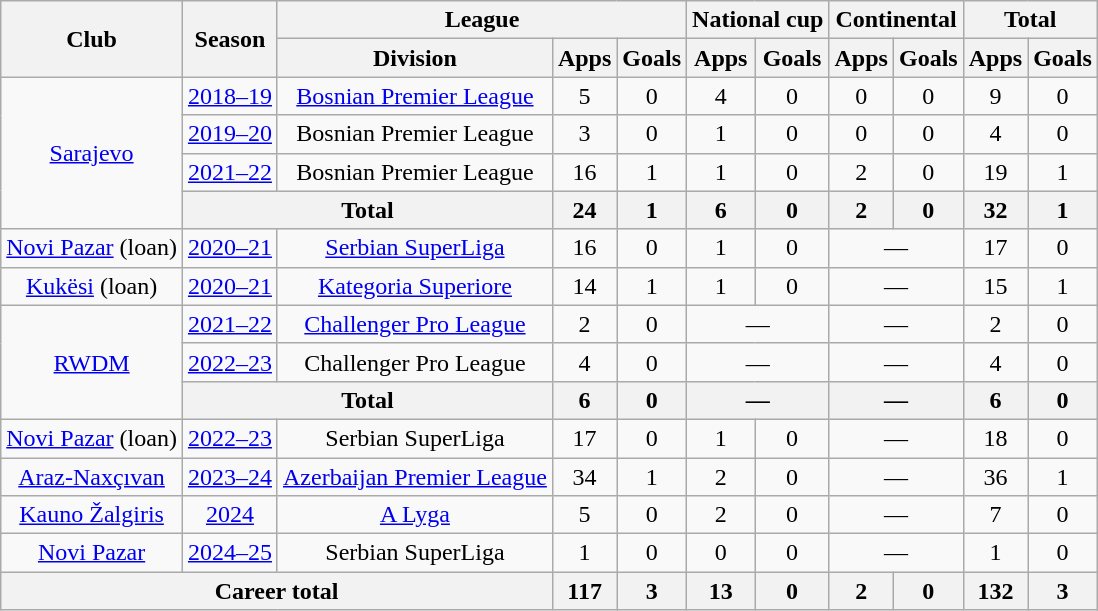<table class="wikitable" style="text-align:center">
<tr>
<th rowspan=2>Club</th>
<th rowspan=2>Season</th>
<th colspan=3>League</th>
<th colspan=2>National cup</th>
<th colspan=2>Continental</th>
<th colspan=2>Total</th>
</tr>
<tr>
<th>Division</th>
<th>Apps</th>
<th>Goals</th>
<th>Apps</th>
<th>Goals</th>
<th>Apps</th>
<th>Goals</th>
<th>Apps</th>
<th>Goals</th>
</tr>
<tr>
<td rowspan=4><a href='#'>Sarajevo</a></td>
<td><a href='#'>2018–19</a></td>
<td><a href='#'>Bosnian Premier League</a></td>
<td>5</td>
<td>0</td>
<td>4</td>
<td>0</td>
<td>0</td>
<td>0</td>
<td>9</td>
<td>0</td>
</tr>
<tr>
<td><a href='#'>2019–20</a></td>
<td>Bosnian Premier League</td>
<td>3</td>
<td>0</td>
<td>1</td>
<td>0</td>
<td>0</td>
<td>0</td>
<td>4</td>
<td>0</td>
</tr>
<tr>
<td><a href='#'>2021–22</a></td>
<td>Bosnian Premier League</td>
<td>16</td>
<td>1</td>
<td>1</td>
<td>0</td>
<td>2</td>
<td>0</td>
<td>19</td>
<td>1</td>
</tr>
<tr>
<th colspan=2>Total</th>
<th>24</th>
<th>1</th>
<th>6</th>
<th>0</th>
<th>2</th>
<th>0</th>
<th>32</th>
<th>1</th>
</tr>
<tr>
<td><a href='#'>Novi Pazar</a> (loan)</td>
<td><a href='#'>2020–21</a></td>
<td><a href='#'>Serbian SuperLiga</a></td>
<td>16</td>
<td>0</td>
<td>1</td>
<td>0</td>
<td colspan=2>—</td>
<td>17</td>
<td>0</td>
</tr>
<tr>
<td><a href='#'>Kukësi</a> (loan)</td>
<td><a href='#'>2020–21</a></td>
<td><a href='#'>Kategoria Superiore</a></td>
<td>14</td>
<td>1</td>
<td>1</td>
<td>0</td>
<td colspan=2>—</td>
<td>15</td>
<td>1</td>
</tr>
<tr>
<td rowspan=3><a href='#'>RWDM</a></td>
<td><a href='#'>2021–22</a></td>
<td><a href='#'>Challenger Pro League</a></td>
<td>2</td>
<td>0</td>
<td colspan=2>—</td>
<td colspan=2>—</td>
<td>2</td>
<td>0</td>
</tr>
<tr>
<td><a href='#'>2022–23</a></td>
<td>Challenger Pro League</td>
<td>4</td>
<td>0</td>
<td colspan=2>—</td>
<td colspan=2>—</td>
<td>4</td>
<td>0</td>
</tr>
<tr>
<th colspan=2>Total</th>
<th>6</th>
<th>0</th>
<th colspan=2>—</th>
<th colspan=2>—</th>
<th>6</th>
<th>0</th>
</tr>
<tr>
<td><a href='#'>Novi Pazar</a> (loan)</td>
<td><a href='#'>2022–23</a></td>
<td>Serbian SuperLiga</td>
<td>17</td>
<td>0</td>
<td>1</td>
<td>0</td>
<td colspan=2>—</td>
<td>18</td>
<td>0</td>
</tr>
<tr>
<td><a href='#'>Araz-Naxçıvan</a></td>
<td><a href='#'>2023–24</a></td>
<td><a href='#'>Azerbaijan Premier League</a></td>
<td>34</td>
<td>1</td>
<td>2</td>
<td>0</td>
<td colspan=2>—</td>
<td>36</td>
<td>1</td>
</tr>
<tr>
<td><a href='#'>Kauno Žalgiris</a></td>
<td><a href='#'>2024</a></td>
<td><a href='#'>A Lyga</a></td>
<td>5</td>
<td>0</td>
<td>2</td>
<td>0</td>
<td colspan=2>—</td>
<td>7</td>
<td>0</td>
</tr>
<tr>
<td><a href='#'>Novi Pazar</a></td>
<td><a href='#'>2024–25</a></td>
<td>Serbian SuperLiga</td>
<td>1</td>
<td>0</td>
<td>0</td>
<td>0</td>
<td colspan=2>—</td>
<td>1</td>
<td>0</td>
</tr>
<tr>
<th colspan=3>Career total</th>
<th>117</th>
<th>3</th>
<th>13</th>
<th>0</th>
<th>2</th>
<th>0</th>
<th>132</th>
<th>3</th>
</tr>
</table>
